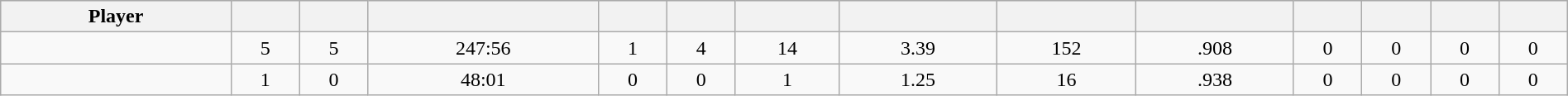<table class="wikitable sortable" style="width:100%; text-align:center;">
<tr style="text-align:center; background:#ddd;">
<th>Player</th>
<th></th>
<th></th>
<th></th>
<th></th>
<th></th>
<th></th>
<th></th>
<th></th>
<th></th>
<th></th>
<th></th>
<th></th>
<th></th>
</tr>
<tr>
<td style=white-space:nowrap></td>
<td>5</td>
<td>5</td>
<td>247:56</td>
<td>1</td>
<td>4</td>
<td>14</td>
<td>3.39</td>
<td>152</td>
<td>.908</td>
<td>0</td>
<td>0</td>
<td>0</td>
<td>0</td>
</tr>
<tr>
<td style=white-space:nowrap></td>
<td>1</td>
<td>0</td>
<td>48:01</td>
<td>0</td>
<td>0</td>
<td>1</td>
<td>1.25</td>
<td>16</td>
<td>.938</td>
<td>0</td>
<td>0</td>
<td>0</td>
<td>0</td>
</tr>
</table>
